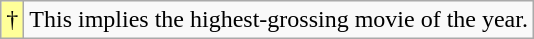<table class="wikitable">
<tr>
<td style="background-color:#FFFF99">†</td>
<td>This implies the highest-grossing movie of the year.</td>
</tr>
</table>
